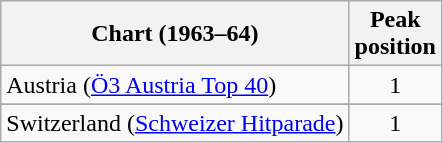<table class="wikitable sortable">
<tr>
<th scope="col">Chart (1963–64)</th>
<th scope="col">Peak<br>position</th>
</tr>
<tr>
<td>Austria (<a href='#'>Ö3 Austria Top 40</a>)</td>
<td style="text-align:center;">1</td>
</tr>
<tr>
</tr>
<tr>
<td>Switzerland (<a href='#'>Schweizer Hitparade</a>)</td>
<td style="text-align:center;">1</td>
</tr>
</table>
